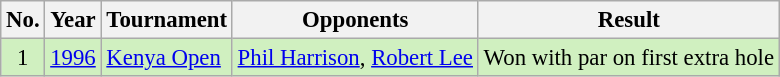<table class="wikitable" style="font-size:95%;">
<tr>
<th>No.</th>
<th>Year</th>
<th>Tournament</th>
<th>Opponents</th>
<th>Result</th>
</tr>
<tr style="background:#D0F0C0;">
<td align=center>1</td>
<td><a href='#'>1996</a></td>
<td><a href='#'>Kenya Open</a></td>
<td> <a href='#'>Phil Harrison</a>,  <a href='#'>Robert Lee</a></td>
<td>Won with par on first extra hole</td>
</tr>
</table>
